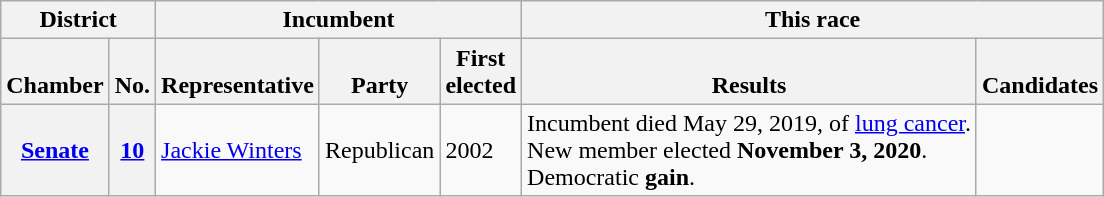<table class="wikitable sortable">
<tr valign=bottom>
<th colspan="2">District</th>
<th colspan="3">Incumbent</th>
<th colspan="2">This race</th>
</tr>
<tr valign=bottom>
<th>Chamber</th>
<th>No.</th>
<th>Representative</th>
<th>Party</th>
<th>First<br>elected</th>
<th>Results</th>
<th>Candidates</th>
</tr>
<tr>
<th><a href='#'>Senate</a></th>
<th><a href='#'>10</a></th>
<td><a href='#'>Jackie Winters</a></td>
<td>Republican</td>
<td>2002</td>
<td>Incumbent died May 29, 2019, of <a href='#'>lung cancer</a>.<br>New member elected <strong>November 3, 2020</strong>.<br>Democratic <strong>gain</strong>.</td>
<td nowrap></td>
</tr>
</table>
